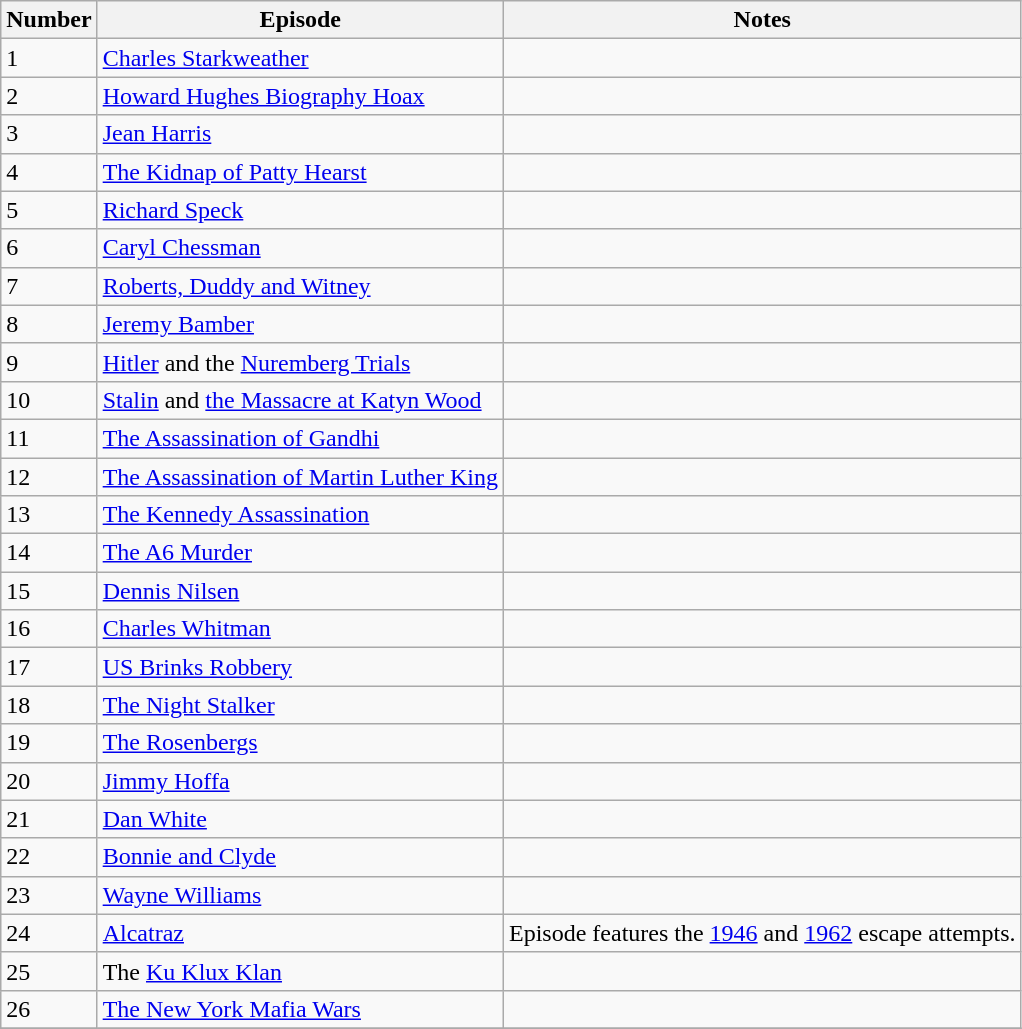<table class="wikitable">
<tr>
<th>Number</th>
<th>Episode</th>
<th>Notes</th>
</tr>
<tr>
<td rowspan="1">1</td>
<td><a href='#'>Charles Starkweather</a></td>
<td></td>
</tr>
<tr>
<td rowspan="1">2</td>
<td><a href='#'>Howard Hughes Biography Hoax</a></td>
<td></td>
</tr>
<tr>
<td rowspan="1">3</td>
<td><a href='#'>Jean Harris</a></td>
<td></td>
</tr>
<tr>
<td rowspan="1">4</td>
<td><a href='#'>The Kidnap of Patty Hearst</a></td>
<td></td>
</tr>
<tr>
<td rowspan="1">5</td>
<td><a href='#'>Richard Speck</a></td>
<td></td>
</tr>
<tr>
<td rowspan="1">6</td>
<td><a href='#'>Caryl Chessman</a></td>
<td></td>
</tr>
<tr>
<td rowspan="1">7</td>
<td><a href='#'>Roberts, Duddy and Witney</a></td>
<td></td>
</tr>
<tr>
<td rowspan="1">8</td>
<td><a href='#'>Jeremy Bamber</a></td>
<td></td>
</tr>
<tr>
<td rowspan="1">9</td>
<td><a href='#'>Hitler</a> and the <a href='#'>Nuremberg Trials</a></td>
<td></td>
</tr>
<tr>
<td rowspan="1">10</td>
<td><a href='#'>Stalin</a> and <a href='#'>the Massacre at Katyn Wood</a></td>
<td></td>
</tr>
<tr>
<td rowspan="1">11</td>
<td><a href='#'>The Assassination of Gandhi</a></td>
<td></td>
</tr>
<tr>
<td rowspan="1">12</td>
<td><a href='#'>The Assassination of Martin Luther King</a></td>
<td></td>
</tr>
<tr>
<td rowspan="1">13</td>
<td><a href='#'>The Kennedy Assassination</a></td>
<td></td>
</tr>
<tr>
<td rowspan="1">14</td>
<td><a href='#'>The A6 Murder</a></td>
<td></td>
</tr>
<tr>
<td rowspan="1">15</td>
<td><a href='#'>Dennis Nilsen</a></td>
<td></td>
</tr>
<tr>
<td rowspan="1">16</td>
<td><a href='#'>Charles Whitman</a></td>
<td></td>
</tr>
<tr>
<td rowspan="1">17</td>
<td><a href='#'>US Brinks Robbery</a></td>
<td></td>
</tr>
<tr>
<td rowspan="1">18</td>
<td><a href='#'>The Night Stalker</a></td>
<td></td>
</tr>
<tr>
<td rowspan="1">19</td>
<td><a href='#'>The Rosenbergs</a></td>
<td></td>
</tr>
<tr>
<td rowspan="1">20</td>
<td><a href='#'>Jimmy Hoffa</a></td>
<td></td>
</tr>
<tr>
<td rowspan="1">21</td>
<td><a href='#'>Dan White</a></td>
<td></td>
</tr>
<tr>
<td rowspan="1">22</td>
<td><a href='#'>Bonnie and Clyde</a></td>
<td></td>
</tr>
<tr>
<td rowspan="1">23</td>
<td><a href='#'>Wayne Williams</a></td>
<td></td>
</tr>
<tr>
<td rowspan="1">24</td>
<td><a href='#'>Alcatraz</a></td>
<td>Episode features the <a href='#'>1946</a> and <a href='#'>1962</a> escape attempts.</td>
</tr>
<tr>
<td rowspan="1">25</td>
<td>The <a href='#'>Ku Klux Klan</a></td>
<td></td>
</tr>
<tr>
<td rowspan="1">26</td>
<td><a href='#'>The New York Mafia Wars</a></td>
<td></td>
</tr>
<tr>
</tr>
</table>
